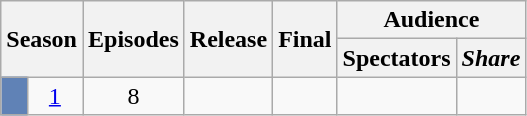<table class="wikitable" style="text-align:center;">
<tr>
<th colspan="2" rowspan="2">Season</th>
<th rowspan="2">Episodes</th>
<th rowspan="2">Release</th>
<th rowspan="2">Final</th>
<th colspan="3">Audience</th>
</tr>
<tr>
<th>Spectators</th>
<th><em>Share</em></th>
</tr>
<tr>
<td style="background:#6082B6;"></td>
<td><a href='#'>1</a></td>
<td>8</td>
<td></td>
<td></td>
<td></td>
<td></td>
</tr>
</table>
